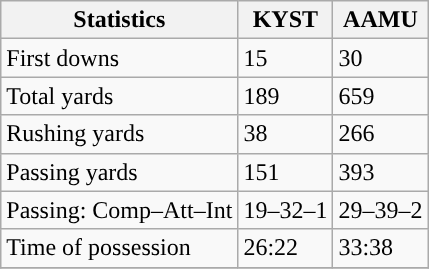<table class="wikitable" style="float: left;">
<tr>
<th>Statistics</th>
<th>KYST</th>
<th>AAMU</th>
</tr>
<tr>
<td>First downs</td>
<td>15</td>
<td>30</td>
</tr>
<tr>
<td>Total yards</td>
<td>189</td>
<td>659</td>
</tr>
<tr>
<td>Rushing yards</td>
<td>38</td>
<td>266</td>
</tr>
<tr>
<td>Passing yards</td>
<td>151</td>
<td>393</td>
</tr>
<tr>
<td>Passing: Comp–Att–Int</td>
<td>19–32–1</td>
<td>29–39–2</td>
</tr>
<tr>
<td>Time of possession</td>
<td>26:22</td>
<td>33:38</td>
</tr>
<tr>
</tr>
</table>
